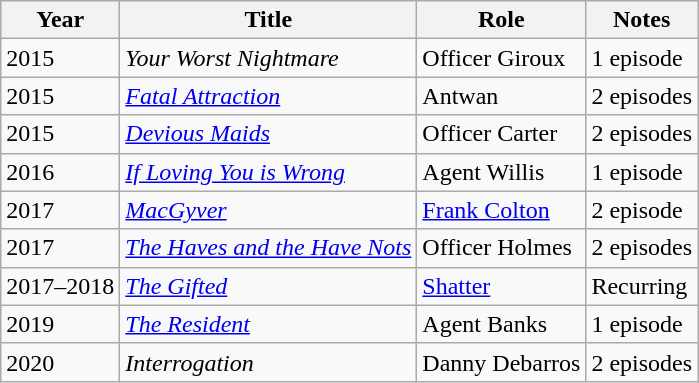<table class="wikitable plainrowheaders sortable">
<tr>
<th scope="col">Year</th>
<th scope="col">Title</th>
<th scope="col">Role</th>
<th scope="col" class="unsortable">Notes</th>
</tr>
<tr>
<td>2015</td>
<td><em>Your Worst Nightmare</em></td>
<td>Officer Giroux</td>
<td>1 episode</td>
</tr>
<tr>
<td>2015</td>
<td><em><a href='#'>Fatal Attraction</a></em></td>
<td>Antwan</td>
<td>2 episodes</td>
</tr>
<tr>
<td>2015</td>
<td><em><a href='#'>Devious Maids</a></em></td>
<td>Officer Carter</td>
<td>2 episodes</td>
</tr>
<tr>
<td>2016</td>
<td><em><a href='#'>If Loving You is Wrong</a></em></td>
<td>Agent Willis</td>
<td>1 episode</td>
</tr>
<tr>
<td>2017</td>
<td><em><a href='#'>MacGyver</a></em></td>
<td><a href='#'>Frank Colton</a></td>
<td>2 episode</td>
</tr>
<tr>
<td>2017</td>
<td><em><a href='#'>The Haves and the Have Nots</a></em></td>
<td>Officer Holmes</td>
<td>2 episodes</td>
</tr>
<tr>
<td>2017–2018</td>
<td><em><a href='#'>The Gifted</a></em></td>
<td><a href='#'>Shatter</a></td>
<td>Recurring</td>
</tr>
<tr>
<td>2019</td>
<td><em><a href='#'>The Resident</a></em></td>
<td>Agent Banks</td>
<td>1 episode</td>
</tr>
<tr>
<td>2020</td>
<td><em>Interrogation</em></td>
<td>Danny Debarros</td>
<td>2 episodes</td>
</tr>
</table>
